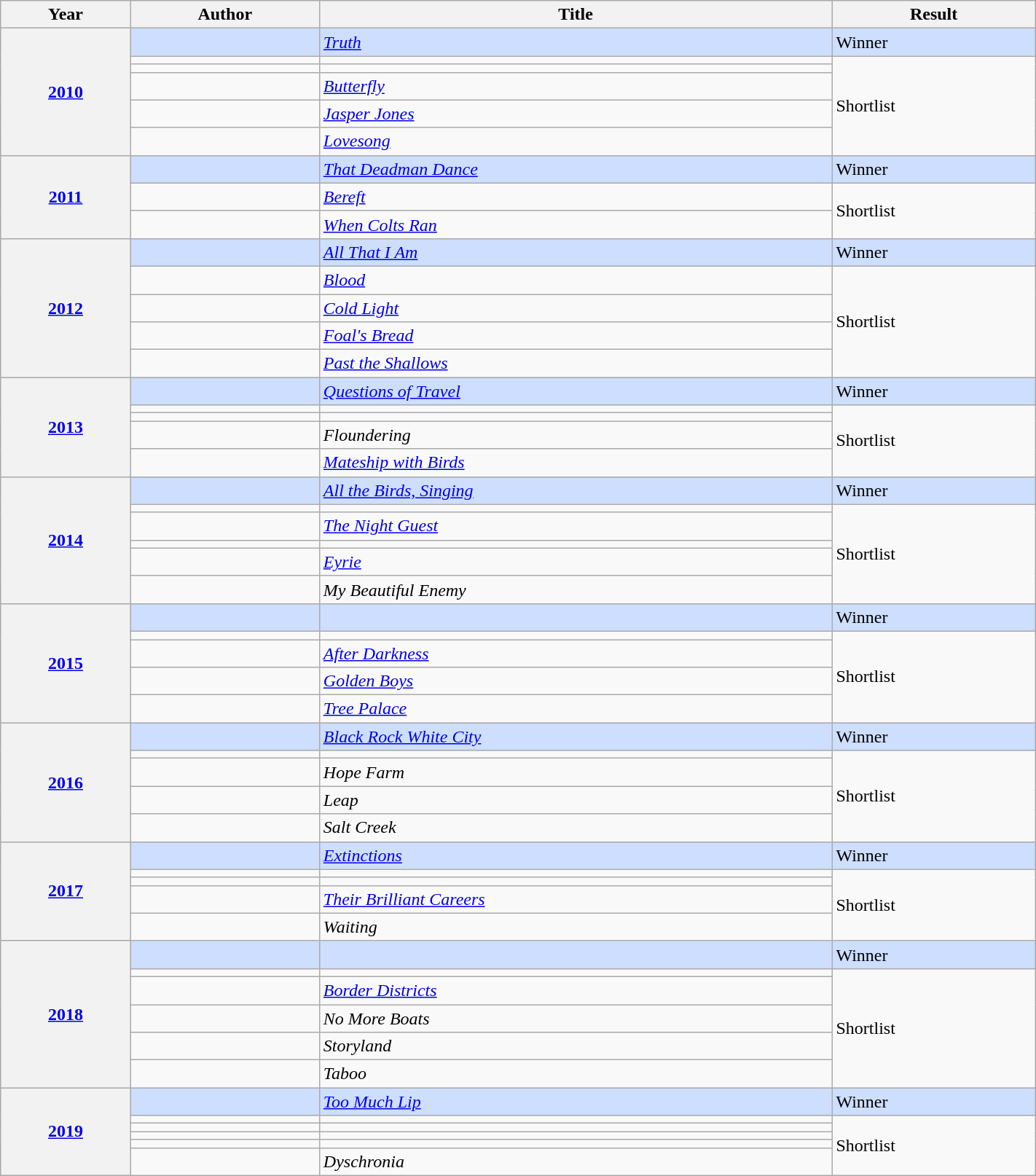<table class="wikitable sortable mw-collapsible" width="75%">
<tr>
<th>Year</th>
<th>Author</th>
<th>Title</th>
<th>Result</th>
</tr>
<tr style=background:#cddeff>
<th rowspan="6"><a href='#'>2010</a></th>
<td></td>
<td><em><a href='#'>Truth</a></em></td>
<td>Winner</td>
</tr>
<tr>
<td></td>
<td><em></em></td>
<td rowspan="5">Shortlist</td>
</tr>
<tr>
<td></td>
<td><em></em></td>
</tr>
<tr>
<td></td>
<td><em><a href='#'>Butterfly</a></em></td>
</tr>
<tr>
<td></td>
<td><em><a href='#'>Jasper Jones</a></em></td>
</tr>
<tr>
<td></td>
<td><em><a href='#'>Lovesong</a></em></td>
</tr>
<tr style=background:#cddeff>
<th rowspan="3"><a href='#'>2011</a></th>
<td></td>
<td><em><a href='#'>That Deadman Dance</a></em></td>
<td>Winner</td>
</tr>
<tr>
<td></td>
<td><em><a href='#'>Bereft</a></em></td>
<td rowspan="2">Shortlist</td>
</tr>
<tr>
<td></td>
<td><em><a href='#'>When Colts Ran</a></em></td>
</tr>
<tr style=background:#cddeff>
<th rowspan="5"><a href='#'>2012</a></th>
<td></td>
<td><em><a href='#'>All That I Am</a></em></td>
<td>Winner</td>
</tr>
<tr>
<td></td>
<td><em><a href='#'>Blood</a></em></td>
<td rowspan="4">Shortlist</td>
</tr>
<tr>
<td></td>
<td><em><a href='#'>Cold Light</a></em></td>
</tr>
<tr>
<td></td>
<td><em><a href='#'>Foal's Bread</a></em></td>
</tr>
<tr>
<td></td>
<td><em><a href='#'>Past the Shallows</a></em></td>
</tr>
<tr style=background:#cddeff>
<th rowspan="5"><a href='#'>2013</a></th>
<td></td>
<td><em><a href='#'>Questions of Travel</a></em></td>
<td>Winner</td>
</tr>
<tr>
<td></td>
<td><em></em></td>
<td rowspan="4">Shortlist</td>
</tr>
<tr>
<td></td>
<td><em></em></td>
</tr>
<tr>
<td></td>
<td><em>Floundering</em></td>
</tr>
<tr>
<td></td>
<td><em><a href='#'>Mateship with Birds</a></em></td>
</tr>
<tr style=background:#cddeff>
<th rowspan="6"><a href='#'>2014</a></th>
<td></td>
<td><em><a href='#'>All the Birds, Singing</a></em></td>
<td>Winner</td>
</tr>
<tr>
<td></td>
<td><em></em></td>
<td rowspan="5">Shortlist</td>
</tr>
<tr>
<td></td>
<td><em><a href='#'>The Night Guest</a></em></td>
</tr>
<tr>
<td></td>
<td><em></em></td>
</tr>
<tr>
<td></td>
<td><em><a href='#'>Eyrie</a></em></td>
</tr>
<tr>
<td></td>
<td><em>My Beautiful Enemy</em></td>
</tr>
<tr style=background:#cddeff>
<th rowspan="5"><a href='#'>2015</a></th>
<td></td>
<td><em></em></td>
<td>Winner</td>
</tr>
<tr>
<td></td>
<td><em></em></td>
<td rowspan="4">Shortlist</td>
</tr>
<tr>
<td></td>
<td><em><a href='#'>After Darkness</a></em></td>
</tr>
<tr>
<td></td>
<td><em><a href='#'>Golden Boys</a></em></td>
</tr>
<tr>
<td></td>
<td><em><a href='#'>Tree Palace</a></em></td>
</tr>
<tr style=background:#cddeff>
<th rowspan="5"><a href='#'>2016</a></th>
<td></td>
<td><em><a href='#'>Black Rock White City</a></em></td>
<td>Winner</td>
</tr>
<tr>
<td></td>
<td><em></em></td>
<td rowspan="4">Shortlist</td>
</tr>
<tr>
<td></td>
<td><em>Hope Farm</em></td>
</tr>
<tr>
<td></td>
<td><em>Leap</em></td>
</tr>
<tr>
<td></td>
<td><em>Salt Creek</em></td>
</tr>
<tr style=background:#cddeff>
<th rowspan="5"><a href='#'>2017</a></th>
<td></td>
<td><em><a href='#'>Extinctions</a></em></td>
<td>Winner</td>
</tr>
<tr>
<td></td>
<td><em></em></td>
<td rowspan="4">Shortlist</td>
</tr>
<tr>
<td></td>
<td><em></em></td>
</tr>
<tr>
<td></td>
<td><em><a href='#'>Their Brilliant Careers</a></em></td>
</tr>
<tr>
<td></td>
<td><em>Waiting</em></td>
</tr>
<tr style=background:#cddeff>
<th rowspan="6"><a href='#'>2018</a></th>
<td></td>
<td><em></em></td>
<td>Winner</td>
</tr>
<tr>
<td></td>
<td><em></em></td>
<td rowspan="5">Shortlist</td>
</tr>
<tr>
<td></td>
<td><em><a href='#'>Border Districts</a></em></td>
</tr>
<tr>
<td></td>
<td><em>No More Boats</em></td>
</tr>
<tr>
<td></td>
<td><em>Storyland</em></td>
</tr>
<tr>
<td></td>
<td><em>Taboo</em></td>
</tr>
<tr style=background:#cddeff>
<th rowspan="6"><a href='#'>2019</a></th>
<td></td>
<td><em><a href='#'>Too Much Lip</a></em></td>
<td>Winner</td>
</tr>
<tr>
<td></td>
<td><em></em></td>
<td rowspan="5">Shortlist</td>
</tr>
<tr>
<td></td>
<td><em></em></td>
</tr>
<tr>
<td></td>
<td><em></em></td>
</tr>
<tr>
<td></td>
<td><em></em></td>
</tr>
<tr>
<td></td>
<td><em>Dyschronia</em></td>
</tr>
</table>
